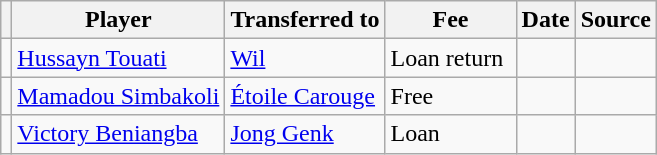<table class="wikitable plainrowheaders sortable">
<tr>
<th></th>
<th scope="col">Player</th>
<th>Transferred to</th>
<th style="width: 80px;">Fee</th>
<th scope="col">Date</th>
<th scope="col">Source</th>
</tr>
<tr>
<td align="center"></td>
<td> <a href='#'>Hussayn Touati</a></td>
<td> <a href='#'>Wil</a></td>
<td>Loan return</td>
<td></td>
<td></td>
</tr>
<tr>
<td align="center"></td>
<td> <a href='#'>Mamadou Simbakoli</a></td>
<td> <a href='#'>Étoile Carouge</a></td>
<td>Free</td>
<td></td>
<td></td>
</tr>
<tr>
<td align="center"></td>
<td> <a href='#'>Victory Beniangba</a></td>
<td> <a href='#'>Jong Genk</a></td>
<td>Loan</td>
<td></td>
<td></td>
</tr>
</table>
